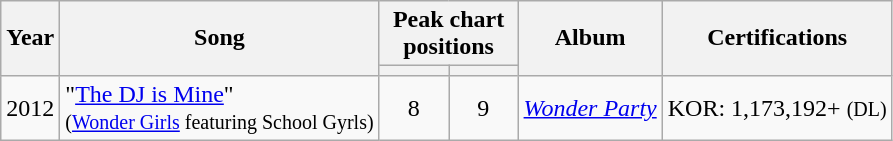<table class="wikitable" style=text-align:center;>
<tr>
<th rowspan="2">Year</th>
<th rowspan="2">Song</th>
<th colspan="2">Peak chart <br>positions</th>
<th rowspan="2">Album</th>
<th rowspan="2">Certifications</th>
</tr>
<tr style="font-size:smaller;">
<th style="width:3em;"></th>
<th style="width:3em;"></th>
</tr>
<tr>
<td rowspan="4">2012</td>
<td align="Left">"<a href='#'>The DJ is Mine</a>"<br><small>(<a href='#'>Wonder Girls</a> featuring School Gyrls)</small></td>
<td>8</td>
<td>9</td>
<td><em><a href='#'>Wonder Party</a></em></td>
<td>KOR: 1,173,192+ <small>(DL)</small></td>
</tr>
</table>
